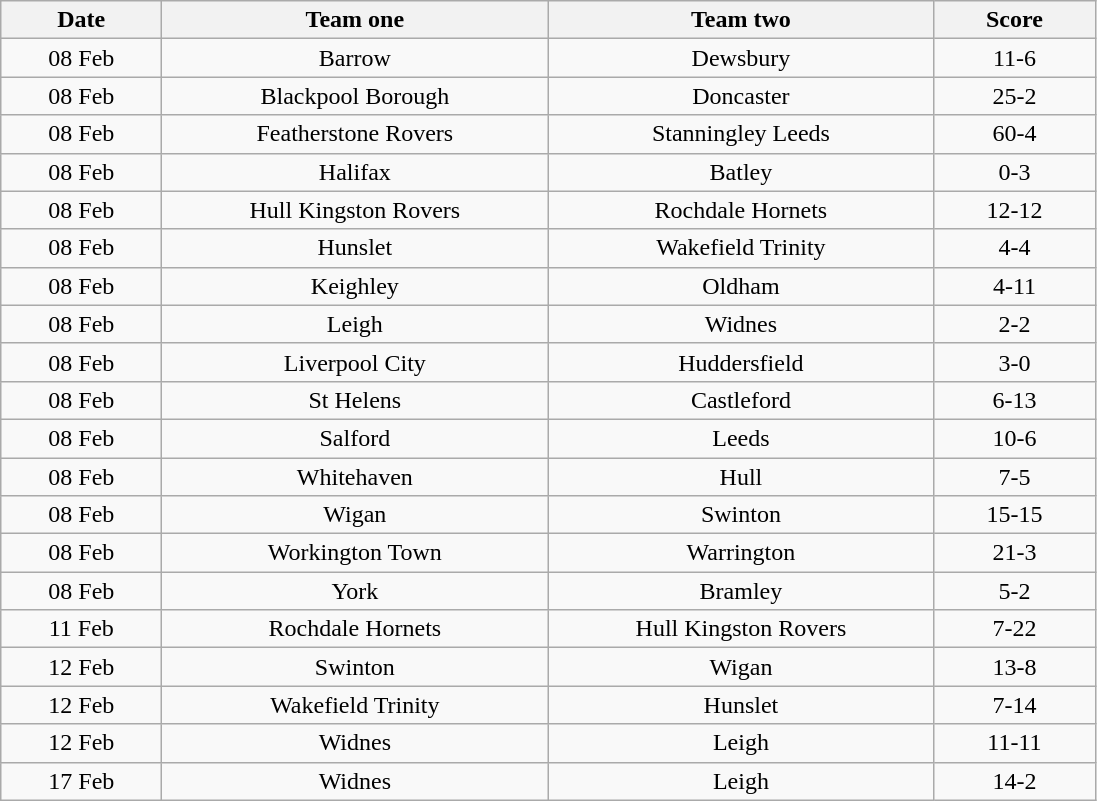<table class="wikitable" style="text-align: center">
<tr>
<th width=100>Date</th>
<th width=250>Team one</th>
<th width=250>Team two</th>
<th width=100>Score</th>
</tr>
<tr>
<td>08 Feb</td>
<td>Barrow</td>
<td>Dewsbury</td>
<td>11-6</td>
</tr>
<tr>
<td>08 Feb</td>
<td>Blackpool Borough</td>
<td>Doncaster</td>
<td>25-2</td>
</tr>
<tr>
<td>08 Feb</td>
<td>Featherstone Rovers</td>
<td>Stanningley Leeds</td>
<td>60-4</td>
</tr>
<tr>
<td>08 Feb</td>
<td>Halifax</td>
<td>Batley</td>
<td>0-3</td>
</tr>
<tr>
<td>08 Feb</td>
<td>Hull Kingston Rovers</td>
<td>Rochdale Hornets</td>
<td>12-12</td>
</tr>
<tr>
<td>08 Feb</td>
<td>Hunslet</td>
<td>Wakefield Trinity</td>
<td>4-4</td>
</tr>
<tr>
<td>08 Feb</td>
<td>Keighley</td>
<td>Oldham</td>
<td>4-11</td>
</tr>
<tr>
<td>08 Feb</td>
<td>Leigh</td>
<td>Widnes</td>
<td>2-2</td>
</tr>
<tr>
<td>08 Feb</td>
<td>Liverpool City</td>
<td>Huddersfield</td>
<td>3-0</td>
</tr>
<tr>
<td>08 Feb</td>
<td>St Helens</td>
<td>Castleford</td>
<td>6-13</td>
</tr>
<tr>
<td>08 Feb</td>
<td>Salford</td>
<td>Leeds</td>
<td>10-6</td>
</tr>
<tr>
<td>08 Feb</td>
<td>Whitehaven</td>
<td>Hull</td>
<td>7-5</td>
</tr>
<tr>
<td>08 Feb</td>
<td>Wigan</td>
<td>Swinton</td>
<td>15-15</td>
</tr>
<tr>
<td>08 Feb</td>
<td>Workington Town</td>
<td>Warrington</td>
<td>21-3</td>
</tr>
<tr>
<td>08 Feb</td>
<td>York</td>
<td>Bramley</td>
<td>5-2</td>
</tr>
<tr>
<td>11 Feb</td>
<td>Rochdale Hornets</td>
<td>Hull Kingston Rovers</td>
<td>7-22</td>
</tr>
<tr>
<td>12 Feb</td>
<td>Swinton</td>
<td>Wigan</td>
<td>13-8</td>
</tr>
<tr>
<td>12 Feb</td>
<td>Wakefield Trinity</td>
<td>Hunslet</td>
<td>7-14</td>
</tr>
<tr>
<td>12 Feb</td>
<td>Widnes</td>
<td>Leigh</td>
<td>11-11</td>
</tr>
<tr>
<td>17 Feb</td>
<td>Widnes</td>
<td>Leigh</td>
<td>14-2</td>
</tr>
</table>
